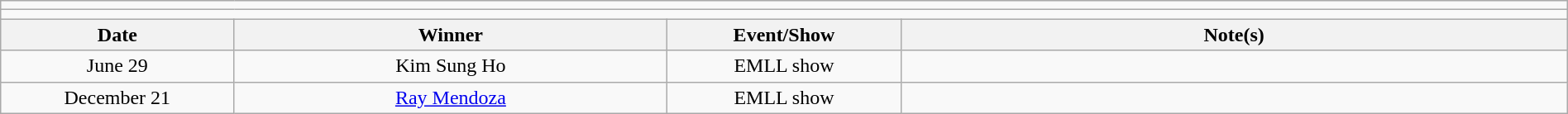<table class="wikitable" style="text-align:center; width:100%;">
<tr>
<td colspan=5></td>
</tr>
<tr>
<td colspan=5><strong></strong></td>
</tr>
<tr>
<th width=14%>Date</th>
<th width=26%>Winner</th>
<th width=14%>Event/Show</th>
<th width=40%>Note(s)</th>
</tr>
<tr>
<td>June 29</td>
<td>Kim Sung Ho</td>
<td>EMLL show</td>
<td></td>
</tr>
<tr>
<td>December 21</td>
<td><a href='#'>Ray Mendoza</a></td>
<td>EMLL show</td>
<td></td>
</tr>
</table>
